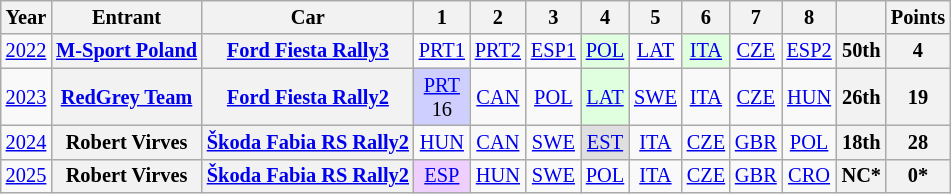<table class="wikitable" border="1" style="text-align:center; font-size:85%;">
<tr>
<th>Year</th>
<th>Entrant</th>
<th>Car</th>
<th>1</th>
<th>2</th>
<th>3</th>
<th>4</th>
<th>5</th>
<th>6</th>
<th>7</th>
<th>8</th>
<th></th>
<th>Points</th>
</tr>
<tr>
<td><a href='#'>2022</a></td>
<th nowrap><a href='#'>M-Sport Poland</a></th>
<th nowrap><a href='#'>Ford Fiesta Rally3</a></th>
<td><a href='#'>PRT1</a></td>
<td><a href='#'>PRT2</a></td>
<td><a href='#'>ESP1</a></td>
<td style="background:#DFFFDF;"><a href='#'>POL</a><br></td>
<td><a href='#'>LAT</a></td>
<td style="background:#DFFFDF;"><a href='#'>ITA</a><br></td>
<td><a href='#'>CZE</a></td>
<td><a href='#'>ESP2</a></td>
<th>50th</th>
<th>4</th>
</tr>
<tr>
<td><a href='#'>2023</a></td>
<th nowrap><a href='#'>RedGrey Team</a></th>
<th nowrap><a href='#'>Ford Fiesta Rally2</a></th>
<td style="background:#CFCFFF;"><a href='#'>PRT</a><br>16<small></small></td>
<td><a href='#'>CAN</a></td>
<td><a href='#'>POL</a></td>
<td style="background:#DFFFDF;"><a href='#'>LAT</a><br></td>
<td><a href='#'>SWE</a></td>
<td><a href='#'>ITA</a></td>
<td><a href='#'>CZE</a></td>
<td><a href='#'>HUN</a></td>
<th>26th</th>
<th>19</th>
</tr>
<tr>
<td><a href='#'>2024</a></td>
<th nowrap>Robert Virves</th>
<th nowrap><a href='#'>Škoda Fabia RS Rally2</a></th>
<td><a href='#'>HUN</a></td>
<td><a href='#'>CAN</a></td>
<td><a href='#'>SWE</a></td>
<td style="background:#DFDFDF;"><a href='#'>EST</a><br></td>
<td><a href='#'>ITA</a></td>
<td><a href='#'>CZE</a></td>
<td><a href='#'>GBR</a></td>
<td><a href='#'>POL</a></td>
<th>18th</th>
<th>28</th>
</tr>
<tr>
<td><a href='#'>2025</a></td>
<th nowrap>Robert Virves</th>
<th nowrap><a href='#'>Škoda Fabia RS Rally2</a></th>
<td style="background:#EFCFFF;"><a href='#'>ESP</a><br></td>
<td><a href='#'>HUN</a></td>
<td><a href='#'>SWE</a></td>
<td><a href='#'>POL</a></td>
<td><a href='#'>ITA</a></td>
<td><a href='#'>CZE</a></td>
<td><a href='#'>GBR</a></td>
<td><a href='#'>CRO</a></td>
<th>NC*</th>
<th>0*</th>
</tr>
</table>
